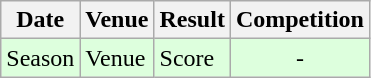<table class="wikitable">
<tr>
<th>Date</th>
<th>Venue</th>
<th>Result</th>
<th>Competition</th>
</tr>
<tr style="background: #ddffdd;">
<td>Season</td>
<td>Venue</td>
<td>Score</td>
<td align="center">-</td>
</tr>
</table>
